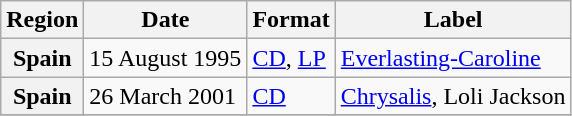<table class="wikitable plainrowheaders">
<tr>
<th scope="col">Region</th>
<th scope="col">Date</th>
<th scope="col">Format</th>
<th scope="col">Label</th>
</tr>
<tr>
<th scope="row">Spain</th>
<td rowspan="1">15 August 1995</td>
<td rowspan="1"><a href='#'>CD</a>, <a href='#'>LP</a></td>
<td rowspan="1"><a href='#'>Everlasting-Caroline</a></td>
</tr>
<tr>
<th scope="row">Spain</th>
<td rowspan="1">26 March 2001</td>
<td rowspan="1"><a href='#'>CD</a></td>
<td rowspan="1"><a href='#'>Chrysalis</a>, Loli Jackson</td>
</tr>
<tr>
</tr>
</table>
